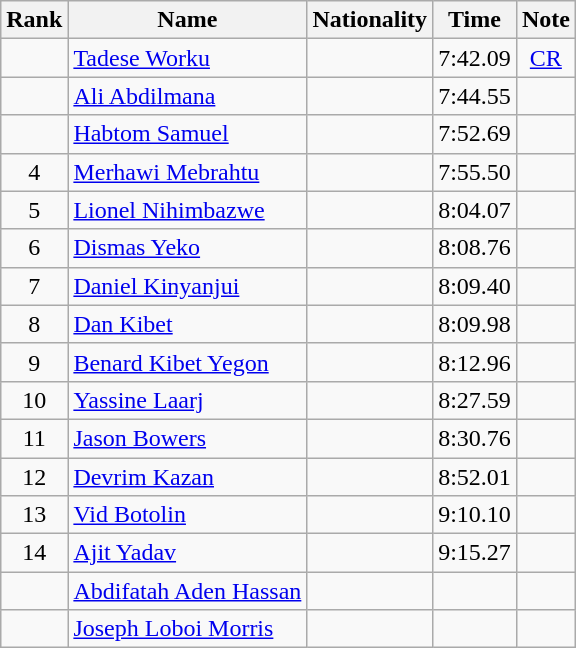<table class="wikitable sortable" style="text-align:center">
<tr>
<th>Rank</th>
<th>Name</th>
<th>Nationality</th>
<th>Time</th>
<th>Note</th>
</tr>
<tr>
<td></td>
<td align=left><a href='#'>Tadese Worku</a></td>
<td align=left></td>
<td>7:42.09</td>
<td><a href='#'>CR</a></td>
</tr>
<tr>
<td></td>
<td align=left><a href='#'>Ali Abdilmana</a></td>
<td align=left></td>
<td>7:44.55</td>
<td></td>
</tr>
<tr>
<td></td>
<td align=left><a href='#'>Habtom Samuel</a></td>
<td align=left></td>
<td>7:52.69</td>
<td></td>
</tr>
<tr>
<td>4</td>
<td align=left><a href='#'>Merhawi Mebrahtu</a></td>
<td align=left></td>
<td>7:55.50</td>
<td></td>
</tr>
<tr>
<td>5</td>
<td align=left><a href='#'>Lionel Nihimbazwe</a></td>
<td align=left></td>
<td>8:04.07</td>
<td></td>
</tr>
<tr>
<td>6</td>
<td align=left><a href='#'>Dismas Yeko</a></td>
<td align=left></td>
<td>8:08.76</td>
<td></td>
</tr>
<tr>
<td>7</td>
<td align=left><a href='#'>Daniel Kinyanjui</a></td>
<td align=left></td>
<td>8:09.40</td>
<td></td>
</tr>
<tr>
<td>8</td>
<td align=left><a href='#'>Dan Kibet</a></td>
<td align=left></td>
<td>8:09.98</td>
<td></td>
</tr>
<tr>
<td>9</td>
<td align=left><a href='#'>Benard Kibet Yegon</a></td>
<td align=left></td>
<td>8:12.96</td>
<td></td>
</tr>
<tr>
<td>10</td>
<td align=left><a href='#'>Yassine Laarj</a></td>
<td align=left></td>
<td>8:27.59</td>
<td></td>
</tr>
<tr>
<td>11</td>
<td align=left><a href='#'>Jason Bowers</a></td>
<td align=left></td>
<td>8:30.76</td>
<td></td>
</tr>
<tr>
<td>12</td>
<td align=left><a href='#'>Devrim Kazan</a></td>
<td align=left></td>
<td>8:52.01</td>
<td></td>
</tr>
<tr>
<td>13</td>
<td align=left><a href='#'>Vid Botolin</a></td>
<td align=left></td>
<td>9:10.10</td>
<td></td>
</tr>
<tr>
<td>14</td>
<td align=left><a href='#'>Ajit Yadav</a></td>
<td align=left></td>
<td>9:15.27</td>
<td></td>
</tr>
<tr>
<td></td>
<td align=left><a href='#'>Abdifatah Aden Hassan</a></td>
<td align=left></td>
<td></td>
<td></td>
</tr>
<tr>
<td></td>
<td align=left><a href='#'>Joseph Loboi Morris</a></td>
<td align=left></td>
<td></td>
<td></td>
</tr>
</table>
